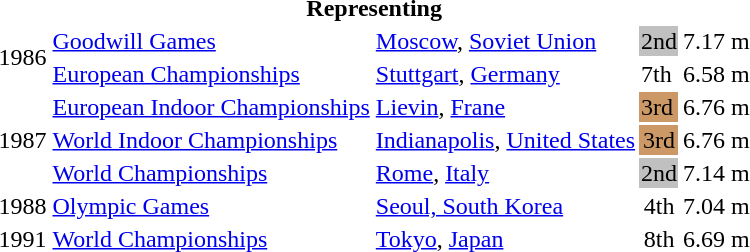<table>
<tr>
<th colspan="5">Representing </th>
</tr>
<tr>
<td rowspan=2>1986</td>
<td><a href='#'>Goodwill Games</a></td>
<td><a href='#'>Moscow</a>, <a href='#'>Soviet Union</a></td>
<td bgcolor="silver" align="center">2nd</td>
<td>7.17 m</td>
</tr>
<tr>
<td><a href='#'>European Championships</a></td>
<td><a href='#'>Stuttgart</a>, <a href='#'>Germany</a></td>
<td>7th</td>
<td>6.58 m</td>
</tr>
<tr>
<td rowspan=3>1987</td>
<td><a href='#'>European Indoor Championships</a></td>
<td><a href='#'>Lievin</a>, <a href='#'>Frane</a></td>
<td bgcolor=cc9966>3rd</td>
<td>6.76 m</td>
</tr>
<tr>
<td><a href='#'>World Indoor Championships</a></td>
<td><a href='#'>Indianapolis</a>, <a href='#'>United States</a></td>
<td bgcolor=CC9966 align="center">3rd</td>
<td>6.76 m</td>
</tr>
<tr>
<td><a href='#'>World Championships</a></td>
<td><a href='#'>Rome</a>, <a href='#'>Italy</a></td>
<td bgcolor="silver" align="center">2nd</td>
<td>7.14 m</td>
</tr>
<tr>
<td>1988</td>
<td><a href='#'>Olympic Games</a></td>
<td><a href='#'>Seoul, South Korea</a></td>
<td align="center">4th</td>
<td>7.04 m</td>
</tr>
<tr>
<td>1991</td>
<td><a href='#'>World Championships</a></td>
<td><a href='#'>Tokyo</a>, <a href='#'>Japan</a></td>
<td align="center">8th</td>
<td>6.69 m</td>
</tr>
</table>
